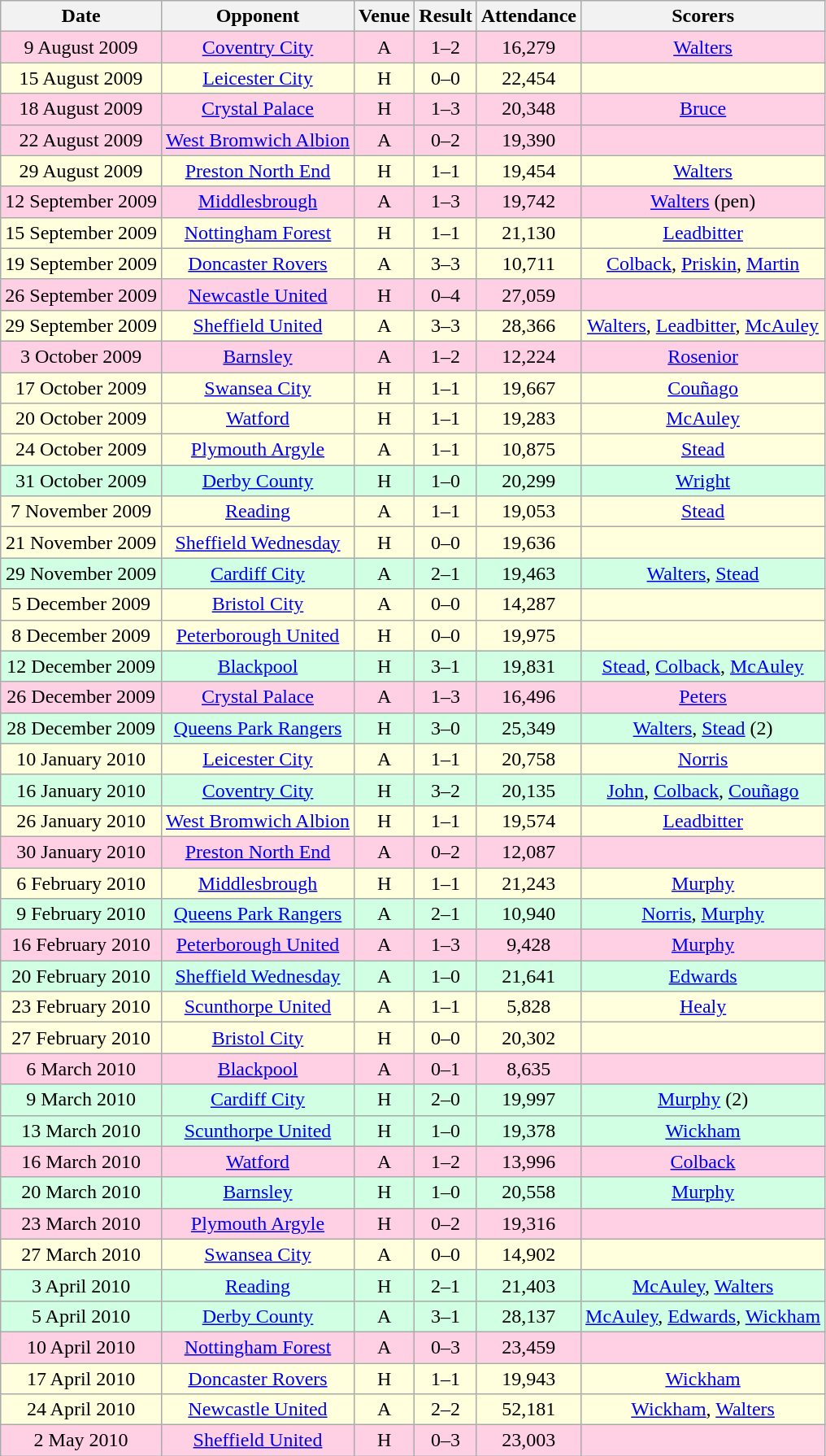<table class="wikitable sortable" style="font-size:100%; text-align:center">
<tr>
<th>Date</th>
<th>Opponent</th>
<th>Venue</th>
<th>Result</th>
<th>Attendance</th>
<th>Scorers</th>
</tr>
<tr style="background-color: #ffd0e3;">
<td>9 August 2009</td>
<td><a href='#'>Coventry City</a></td>
<td>A</td>
<td>1–2</td>
<td>16,279</td>
<td><a href='#'>Walters</a></td>
</tr>
<tr style="background-color: #ffffdd;">
<td>15 August 2009</td>
<td><a href='#'>Leicester City</a></td>
<td>H</td>
<td>0–0</td>
<td>22,454</td>
<td></td>
</tr>
<tr style="background-color: #ffd0e3;">
<td>18 August 2009</td>
<td><a href='#'>Crystal Palace</a></td>
<td>H</td>
<td>1–3</td>
<td>20,348</td>
<td><a href='#'>Bruce</a></td>
</tr>
<tr style="background-color: #ffd0e3;">
<td>22 August 2009</td>
<td><a href='#'>West Bromwich Albion</a></td>
<td>A</td>
<td>0–2</td>
<td>19,390</td>
<td></td>
</tr>
<tr style="background-color: #ffffdd;">
<td>29 August 2009</td>
<td><a href='#'>Preston North End</a></td>
<td>H</td>
<td>1–1</td>
<td>19,454</td>
<td><a href='#'>Walters</a></td>
</tr>
<tr style="background-color: #ffd0e3;">
<td>12 September 2009</td>
<td><a href='#'>Middlesbrough</a></td>
<td>A</td>
<td>1–3</td>
<td>19,742</td>
<td><a href='#'>Walters</a> (pen)</td>
</tr>
<tr style="background-color: #ffffdd;">
<td>15 September 2009</td>
<td><a href='#'>Nottingham Forest</a></td>
<td>H</td>
<td>1–1</td>
<td>21,130</td>
<td><a href='#'>Leadbitter</a></td>
</tr>
<tr style="background-color: #ffffdd;">
<td>19 September 2009</td>
<td><a href='#'>Doncaster Rovers</a></td>
<td>A</td>
<td>3–3</td>
<td>10,711</td>
<td><a href='#'>Colback</a>, <a href='#'>Priskin</a>, <a href='#'>Martin</a></td>
</tr>
<tr style="background-color: #ffd0e3;">
<td>26 September 2009</td>
<td><a href='#'>Newcastle United</a></td>
<td>H</td>
<td>0–4</td>
<td>27,059</td>
<td></td>
</tr>
<tr style="background-color: #ffffdd;">
<td>29 September 2009</td>
<td><a href='#'>Sheffield United</a></td>
<td>A</td>
<td>3–3</td>
<td>28,366</td>
<td><a href='#'>Walters</a>, <a href='#'>Leadbitter</a>, <a href='#'>McAuley</a></td>
</tr>
<tr style="background-color: #ffd0e3;">
<td>3 October 2009</td>
<td><a href='#'>Barnsley</a></td>
<td>A</td>
<td>1–2</td>
<td>12,224</td>
<td><a href='#'>Rosenior</a></td>
</tr>
<tr style="background-color: #ffffdd;">
<td>17 October 2009</td>
<td><a href='#'>Swansea City</a></td>
<td>H</td>
<td>1–1</td>
<td>19,667</td>
<td><a href='#'>Couñago</a></td>
</tr>
<tr style="background-color: #ffffdd;">
<td>20 October 2009</td>
<td><a href='#'>Watford</a></td>
<td>H</td>
<td>1–1</td>
<td>19,283</td>
<td><a href='#'>McAuley</a></td>
</tr>
<tr style="background-color: #ffffdd;">
<td>24 October 2009</td>
<td><a href='#'>Plymouth Argyle</a></td>
<td>A</td>
<td>1–1</td>
<td>10,875</td>
<td><a href='#'>Stead</a></td>
</tr>
<tr style="background-color: #d0ffe3;">
<td>31 October 2009</td>
<td><a href='#'>Derby County</a></td>
<td>H</td>
<td>1–0</td>
<td>20,299</td>
<td><a href='#'>Wright</a></td>
</tr>
<tr style="background-color: #ffffdd;">
<td>7 November 2009</td>
<td><a href='#'>Reading</a></td>
<td>A</td>
<td>1–1</td>
<td>19,053</td>
<td><a href='#'>Stead</a></td>
</tr>
<tr style="background-color: #ffffdd;">
<td>21 November 2009</td>
<td><a href='#'>Sheffield Wednesday</a></td>
<td>H</td>
<td>0–0</td>
<td>19,636</td>
<td></td>
</tr>
<tr style="background-color: #d0ffe3;">
<td>29 November 2009</td>
<td><a href='#'>Cardiff City</a></td>
<td>A</td>
<td>2–1</td>
<td>19,463</td>
<td><a href='#'>Walters</a>, <a href='#'>Stead</a></td>
</tr>
<tr style="background-color: #ffffdd;">
<td>5 December 2009</td>
<td><a href='#'>Bristol City</a></td>
<td>A</td>
<td>0–0</td>
<td>14,287</td>
<td></td>
</tr>
<tr style="background-color: #ffffdd;">
<td>8 December 2009</td>
<td><a href='#'>Peterborough United</a></td>
<td>H</td>
<td>0–0</td>
<td>19,975</td>
<td></td>
</tr>
<tr style="background-color: #d0ffe3;">
<td>12 December 2009</td>
<td><a href='#'>Blackpool</a></td>
<td>H</td>
<td>3–1</td>
<td>19,831</td>
<td><a href='#'>Stead</a>, <a href='#'>Colback</a>, <a href='#'>McAuley</a></td>
</tr>
<tr style="background-color: #ffd0e3;">
<td>26 December 2009</td>
<td><a href='#'>Crystal Palace</a></td>
<td>A</td>
<td>1–3</td>
<td>16,496</td>
<td><a href='#'>Peters</a></td>
</tr>
<tr style="background-color: #d0ffe3;">
<td>28 December 2009</td>
<td><a href='#'>Queens Park Rangers</a></td>
<td>H</td>
<td>3–0</td>
<td>25,349</td>
<td><a href='#'>Walters</a>, <a href='#'>Stead</a> (2)</td>
</tr>
<tr style="background-color: #ffffdd;">
<td>10 January 2010</td>
<td><a href='#'>Leicester City</a></td>
<td>A</td>
<td>1–1</td>
<td>20,758</td>
<td><a href='#'>Norris</a></td>
</tr>
<tr style="background-color: #d0ffe3;">
<td>16 January 2010</td>
<td><a href='#'>Coventry City</a></td>
<td>H</td>
<td>3–2</td>
<td>20,135</td>
<td><a href='#'>John</a>, <a href='#'>Colback</a>, <a href='#'>Couñago</a></td>
</tr>
<tr style="background-color: #ffffdd;">
<td>26 January 2010</td>
<td><a href='#'>West Bromwich Albion</a></td>
<td>H</td>
<td>1–1</td>
<td>19,574</td>
<td><a href='#'>Leadbitter</a></td>
</tr>
<tr style="background-color: #ffd0e3;">
<td>30 January 2010</td>
<td><a href='#'>Preston North End</a></td>
<td>A</td>
<td>0–2</td>
<td>12,087</td>
<td></td>
</tr>
<tr style="background-color: #ffffdd;">
<td>6 February 2010</td>
<td><a href='#'>Middlesbrough</a></td>
<td>H</td>
<td>1–1</td>
<td>21,243</td>
<td><a href='#'>Murphy</a></td>
</tr>
<tr style="background-color: #d0ffe3;">
<td>9 February 2010</td>
<td><a href='#'>Queens Park Rangers</a></td>
<td>A</td>
<td>2–1</td>
<td>10,940</td>
<td><a href='#'>Norris</a>, <a href='#'>Murphy</a></td>
</tr>
<tr style="background-color: #ffd0e3;">
<td>16 February 2010</td>
<td><a href='#'>Peterborough United</a></td>
<td>A</td>
<td>1–3</td>
<td>9,428</td>
<td><a href='#'>Murphy</a></td>
</tr>
<tr style="background-color: #d0ffe3;">
<td>20 February 2010</td>
<td><a href='#'>Sheffield Wednesday</a></td>
<td>A</td>
<td>1–0</td>
<td>21,641</td>
<td><a href='#'>Edwards</a></td>
</tr>
<tr style="background-color: #ffffdd;">
<td>23 February 2010</td>
<td><a href='#'>Scunthorpe United</a></td>
<td>A</td>
<td>1–1</td>
<td>5,828</td>
<td><a href='#'>Healy</a></td>
</tr>
<tr style="background-color: #ffffdd;">
<td>27 February 2010</td>
<td><a href='#'>Bristol City</a></td>
<td>H</td>
<td>0–0</td>
<td>20,302</td>
<td></td>
</tr>
<tr style="background-color: #ffd0e3;">
<td>6 March 2010</td>
<td><a href='#'>Blackpool</a></td>
<td>A</td>
<td>0–1</td>
<td>8,635</td>
<td></td>
</tr>
<tr style="background-color: #d0ffe3;">
<td>9 March 2010</td>
<td><a href='#'>Cardiff City</a></td>
<td>H</td>
<td>2–0</td>
<td>19,997</td>
<td><a href='#'>Murphy</a> (2)</td>
</tr>
<tr style="background-color: #d0ffe3;">
<td>13 March 2010</td>
<td><a href='#'>Scunthorpe United</a></td>
<td>H</td>
<td>1–0</td>
<td>19,378</td>
<td><a href='#'>Wickham</a></td>
</tr>
<tr style="background-color: #ffd0e3;">
<td>16 March 2010</td>
<td><a href='#'>Watford</a></td>
<td>A</td>
<td>1–2</td>
<td>13,996</td>
<td><a href='#'>Colback</a></td>
</tr>
<tr style="background-color: #d0ffe3;">
<td>20 March 2010</td>
<td><a href='#'>Barnsley</a></td>
<td>H</td>
<td>1–0</td>
<td>20,558</td>
<td><a href='#'>Murphy</a></td>
</tr>
<tr style="background-color: #ffd0e3;">
<td>23 March 2010</td>
<td><a href='#'>Plymouth Argyle</a></td>
<td>H</td>
<td>0–2</td>
<td>19,316</td>
<td></td>
</tr>
<tr style="background-color: #ffffdd;">
<td>27 March 2010</td>
<td><a href='#'>Swansea City</a></td>
<td>A</td>
<td>0–0</td>
<td>14,902</td>
<td></td>
</tr>
<tr style="background-color: #d0ffe3;">
<td>3 April 2010</td>
<td><a href='#'>Reading</a></td>
<td>H</td>
<td>2–1</td>
<td>21,403</td>
<td><a href='#'>McAuley</a>, <a href='#'>Walters</a></td>
</tr>
<tr style="background-color: #d0ffe3;">
<td>5 April 2010</td>
<td><a href='#'>Derby County</a></td>
<td>A</td>
<td>3–1</td>
<td>28,137</td>
<td><a href='#'>McAuley</a>, <a href='#'>Edwards</a>, <a href='#'>Wickham</a></td>
</tr>
<tr style="background-color: #ffd0e3;">
<td>10 April 2010</td>
<td><a href='#'>Nottingham Forest</a></td>
<td>A</td>
<td>0–3</td>
<td>23,459</td>
<td></td>
</tr>
<tr style="background-color: #ffffdd;">
<td>17 April 2010</td>
<td><a href='#'>Doncaster Rovers</a></td>
<td>H</td>
<td>1–1</td>
<td>19,943</td>
<td><a href='#'>Wickham</a></td>
</tr>
<tr style="background-color: #ffffdd;">
<td>24 April 2010</td>
<td><a href='#'>Newcastle United</a></td>
<td>A</td>
<td>2–2</td>
<td>52,181</td>
<td><a href='#'>Wickham</a>, <a href='#'>Walters</a></td>
</tr>
<tr style="background-color: #ffd0e3;">
<td>2 May 2010</td>
<td><a href='#'>Sheffield United</a></td>
<td>H</td>
<td>0–3</td>
<td>23,003</td>
<td></td>
</tr>
</table>
